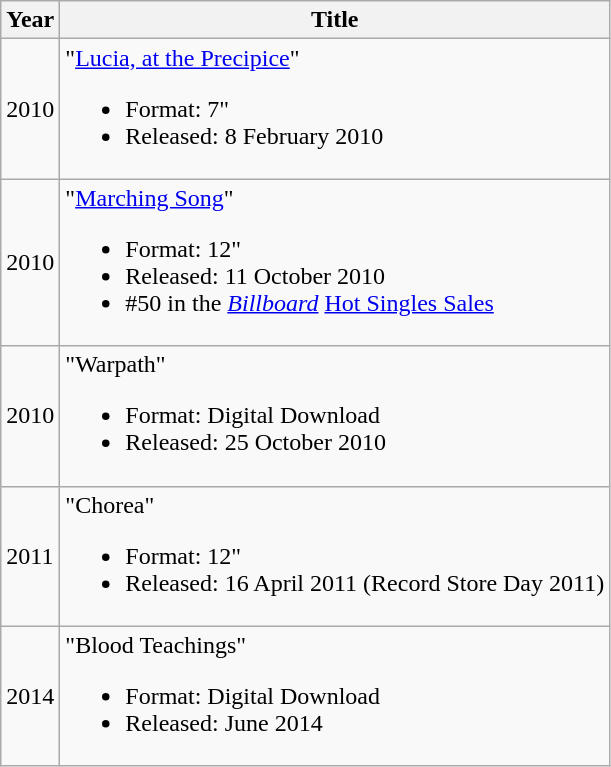<table class="wikitable">
<tr>
<th>Year</th>
<th>Title</th>
</tr>
<tr>
<td>2010</td>
<td>"<a href='#'>Lucia, at the Precipice</a>"<br><ul><li>Format: 7"</li><li>Released: 8 February 2010</li></ul></td>
</tr>
<tr>
<td>2010</td>
<td>"<a href='#'>Marching Song</a>"<br><ul><li>Format: 12"</li><li>Released: 11 October 2010</li><li>#50 in the <em><a href='#'>Billboard</a></em> <a href='#'>Hot Singles Sales</a></li></ul></td>
</tr>
<tr>
<td>2010</td>
<td>"Warpath"<br><ul><li>Format: Digital Download</li><li>Released: 25 October 2010</li></ul></td>
</tr>
<tr>
<td>2011</td>
<td>"Chorea"<br><ul><li>Format: 12"</li><li>Released: 16 April 2011 (Record Store Day 2011)</li></ul></td>
</tr>
<tr>
<td>2014</td>
<td>"Blood Teachings"<br><ul><li>Format: Digital Download</li><li>Released: June 2014</li></ul></td>
</tr>
</table>
